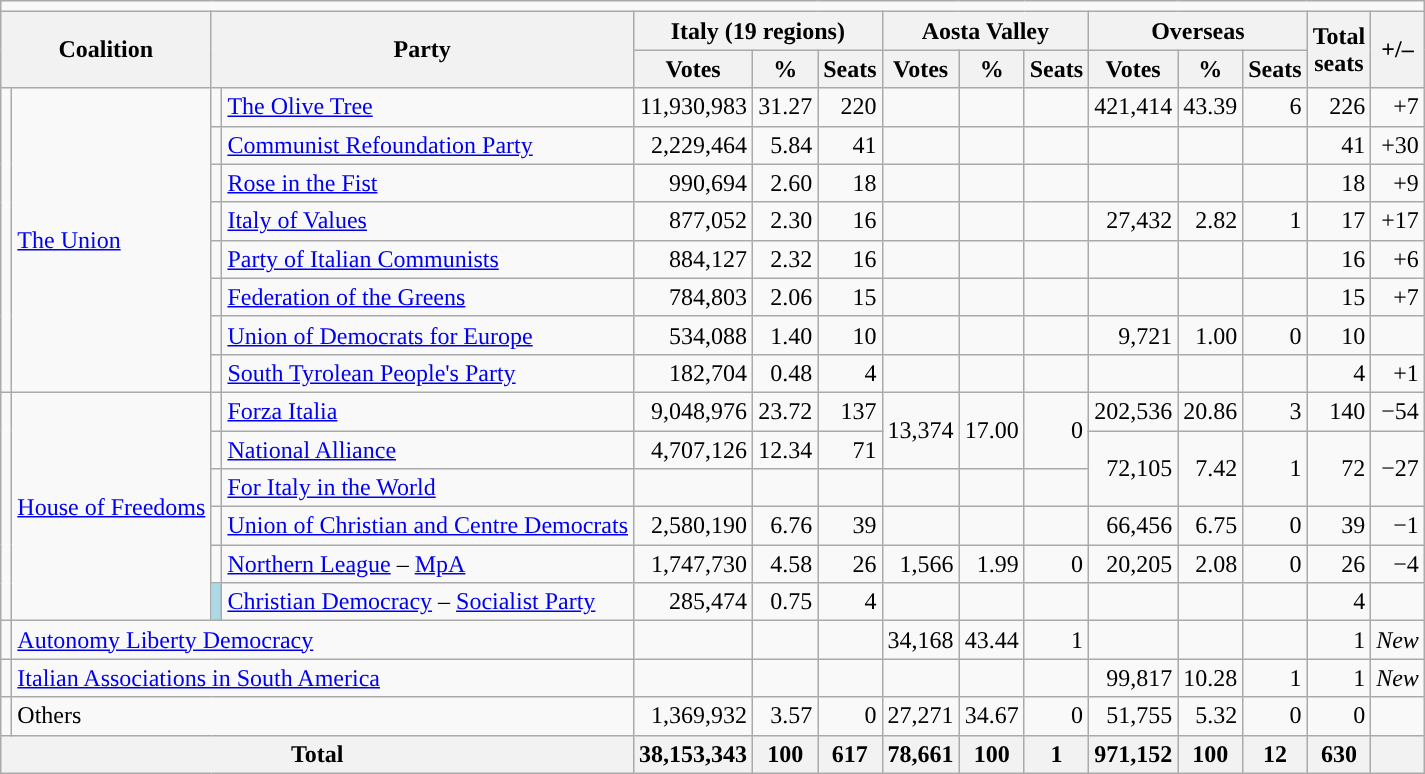<table class="wikitable" style="text-align:right">
<tr>
<td colspan="15" style="text-align:center"></td>
</tr>
<tr>
<th align=left colspan=2 rowspan=2>Coalition</th>
<th colspan=2 rowspan=2>Party</th>
<th colspan="3" align="center" valign=top>Italy (19 regions)</th>
<th colspan="3" align="center" valign=top>Aosta Valley</th>
<th colspan="3" align="center" valign=top>Overseas</th>
<th align=left rowspan=2><strong>Total <br> seats</strong></th>
<th align=left rowspan=2>+/–</th>
</tr>
<tr>
<th style="background-color:" align="center" valign=bottom>Votes</th>
<th style="background-color:" align="center" valign=bottom>%</th>
<th style="background-color:" align="center" valign=bottom>Seats</th>
<th style="background-color:" align="center" valign=bottom>Votes</th>
<th style="background-color:" align="center" valign=bottom>%</th>
<th style="background-color:" align="center" valign=bottom>Seats</th>
<th style="background-color:" align="center" valign=bottom>Votes</th>
<th style="background-color:" align="center" valign=bottom>%</th>
<th style="background-color:" align="center" valign=bottom>Seats</th>
</tr>
<tr>
<td rowspan="8"></td>
<td style="text-align:left;" rowspan="8"><a href='#'>The Union</a></td>
<td></td>
<td align=left><a href='#'>The Olive Tree</a></td>
<td>11,930,983</td>
<td>31.27</td>
<td>220</td>
<td></td>
<td></td>
<td></td>
<td>421,414</td>
<td>43.39</td>
<td>6</td>
<td>226</td>
<td><span>+7</span></td>
</tr>
<tr>
<td></td>
<td align=left><a href='#'>Communist Refoundation Party</a></td>
<td>2,229,464</td>
<td>5.84</td>
<td>41</td>
<td></td>
<td></td>
<td></td>
<td></td>
<td></td>
<td></td>
<td>41</td>
<td><span>+30</span></td>
</tr>
<tr>
<td></td>
<td align=left><a href='#'>Rose in the Fist</a></td>
<td>990,694</td>
<td>2.60</td>
<td>18</td>
<td></td>
<td></td>
<td></td>
<td></td>
<td></td>
<td></td>
<td>18</td>
<td><span>+9</span></td>
</tr>
<tr>
<td></td>
<td align=left><a href='#'>Italy of Values</a></td>
<td>877,052</td>
<td>2.30</td>
<td>16</td>
<td></td>
<td></td>
<td></td>
<td>27,432</td>
<td>2.82</td>
<td>1</td>
<td>17</td>
<td><span>+17</span></td>
</tr>
<tr>
<td></td>
<td align=left><a href='#'>Party of Italian Communists</a></td>
<td>884,127</td>
<td>2.32</td>
<td>16</td>
<td></td>
<td></td>
<td></td>
<td></td>
<td></td>
<td></td>
<td>16</td>
<td><span>+6</span></td>
</tr>
<tr>
<td></td>
<td align=left><a href='#'>Federation of the Greens</a></td>
<td>784,803</td>
<td>2.06</td>
<td>15</td>
<td></td>
<td></td>
<td></td>
<td></td>
<td></td>
<td></td>
<td>15</td>
<td><span>+7</span></td>
</tr>
<tr>
<td></td>
<td align=left><a href='#'>Union of Democrats for Europe</a></td>
<td>534,088</td>
<td>1.40</td>
<td>10</td>
<td></td>
<td></td>
<td></td>
<td>9,721</td>
<td>1.00</td>
<td>0</td>
<td>10</td>
<td></td>
</tr>
<tr>
<td></td>
<td align=left><a href='#'>South Tyrolean People's Party</a></td>
<td>182,704</td>
<td>0.48</td>
<td>4</td>
<td></td>
<td></td>
<td></td>
<td></td>
<td></td>
<td></td>
<td>4</td>
<td><span>+1</span></td>
</tr>
<tr>
<td rowspan="6"></td>
<td style="text-align:left;" rowspan="6"><a href='#'>House of Freedoms</a></td>
<td></td>
<td align=left><a href='#'>Forza Italia</a></td>
<td>9,048,976</td>
<td>23.72</td>
<td>137</td>
<td rowspan=2 align=left>13,374</td>
<td rowspan=2 align=left>17.00</td>
<td rowspan=2>0</td>
<td>202,536</td>
<td>20.86</td>
<td>3</td>
<td>140</td>
<td><span>−54</span></td>
</tr>
<tr>
<td></td>
<td align=left><a href='#'>National Alliance</a></td>
<td>4,707,126</td>
<td>12.34</td>
<td>71</td>
<td rowspan=2 align=right>72,105</td>
<td rowspan=2 align=right>7.42</td>
<td rowspan=2 align=right>1</td>
<td rowspan=2 align=right>72</td>
<td rowspan=2><span>−27</span></td>
</tr>
<tr>
<td></td>
<td align=left><a href='#'>For Italy in the World</a></td>
<td></td>
<td></td>
<td></td>
<td></td>
<td></td>
<td></td>
</tr>
<tr>
<td></td>
<td align=left><a href='#'>Union of Christian and Centre Democrats</a></td>
<td>2,580,190</td>
<td>6.76</td>
<td>39</td>
<td></td>
<td></td>
<td></td>
<td>66,456</td>
<td>6.75</td>
<td>0</td>
<td>39</td>
<td><span>−1</span></td>
</tr>
<tr>
<td></td>
<td align=left><a href='#'>Northern League</a> – <a href='#'>MpA</a></td>
<td>1,747,730</td>
<td>4.58</td>
<td>26</td>
<td>1,566</td>
<td>1.99</td>
<td>0</td>
<td>20,205</td>
<td>2.08</td>
<td>0</td>
<td>26</td>
<td><span>−4</span></td>
</tr>
<tr>
<td bgcolor="lightblue"></td>
<td align=left><a href='#'>Christian Democracy</a> – <a href='#'>Socialist Party</a></td>
<td>285,474</td>
<td>0.75</td>
<td>4</td>
<td></td>
<td></td>
<td></td>
<td></td>
<td></td>
<td></td>
<td>4</td>
<td></td>
</tr>
<tr>
<td></td>
<td colspan="3" align=left><a href='#'>Autonomy Liberty Democracy</a></td>
<td></td>
<td></td>
<td></td>
<td>34,168</td>
<td>43.44</td>
<td>1</td>
<td></td>
<td></td>
<td></td>
<td>1</td>
<td><em>New</em></td>
</tr>
<tr>
<td></td>
<td colspan="3" align=left><a href='#'>Italian Associations in South America</a></td>
<td></td>
<td></td>
<td></td>
<td></td>
<td></td>
<td></td>
<td>99,817</td>
<td>10.28</td>
<td>1</td>
<td>1</td>
<td><em>New</em></td>
</tr>
<tr>
<td></td>
<td colspan="3"  align=left>Others</td>
<td>1,369,932</td>
<td>3.57</td>
<td>0</td>
<td>27,271</td>
<td>34.67</td>
<td>0</td>
<td>51,755</td>
<td>5.32</td>
<td>0</td>
<td>0</td>
<td></td>
</tr>
<tr>
<th colspan=4 align=left><strong>Total</strong></th>
<th><strong>38,153,343</strong></th>
<th><strong>100</strong></th>
<th><strong>617</strong></th>
<th><strong>78,661</strong></th>
<th><strong>100</strong></th>
<th><strong>1</strong></th>
<th><strong>971,152</strong></th>
<th><strong>100</strong></th>
<th><strong>12</strong></th>
<th><strong>630</strong></th>
<th></th>
</tr>
</table>
